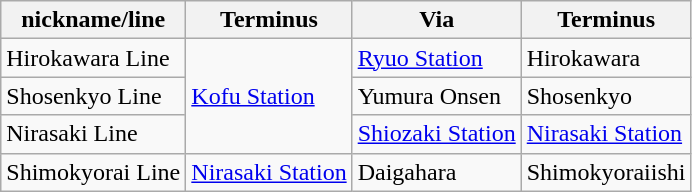<table class="wikitable">
<tr>
<th>nickname/line</th>
<th>Terminus</th>
<th>Via</th>
<th>Terminus</th>
</tr>
<tr>
<td>Hirokawara Line</td>
<td rowspan="3"><a href='#'>Kofu Station</a></td>
<td><a href='#'>Ryuo Station</a></td>
<td>Hirokawara</td>
</tr>
<tr>
<td>Shosenkyo Line</td>
<td>Yumura Onsen</td>
<td>Shosenkyo</td>
</tr>
<tr>
<td>Nirasaki Line</td>
<td><a href='#'>Shiozaki Station</a></td>
<td><a href='#'>Nirasaki Station</a></td>
</tr>
<tr>
<td>Shimokyorai Line</td>
<td><a href='#'>Nirasaki Station</a></td>
<td>Daigahara</td>
<td>Shimokyoraiishi</td>
</tr>
</table>
